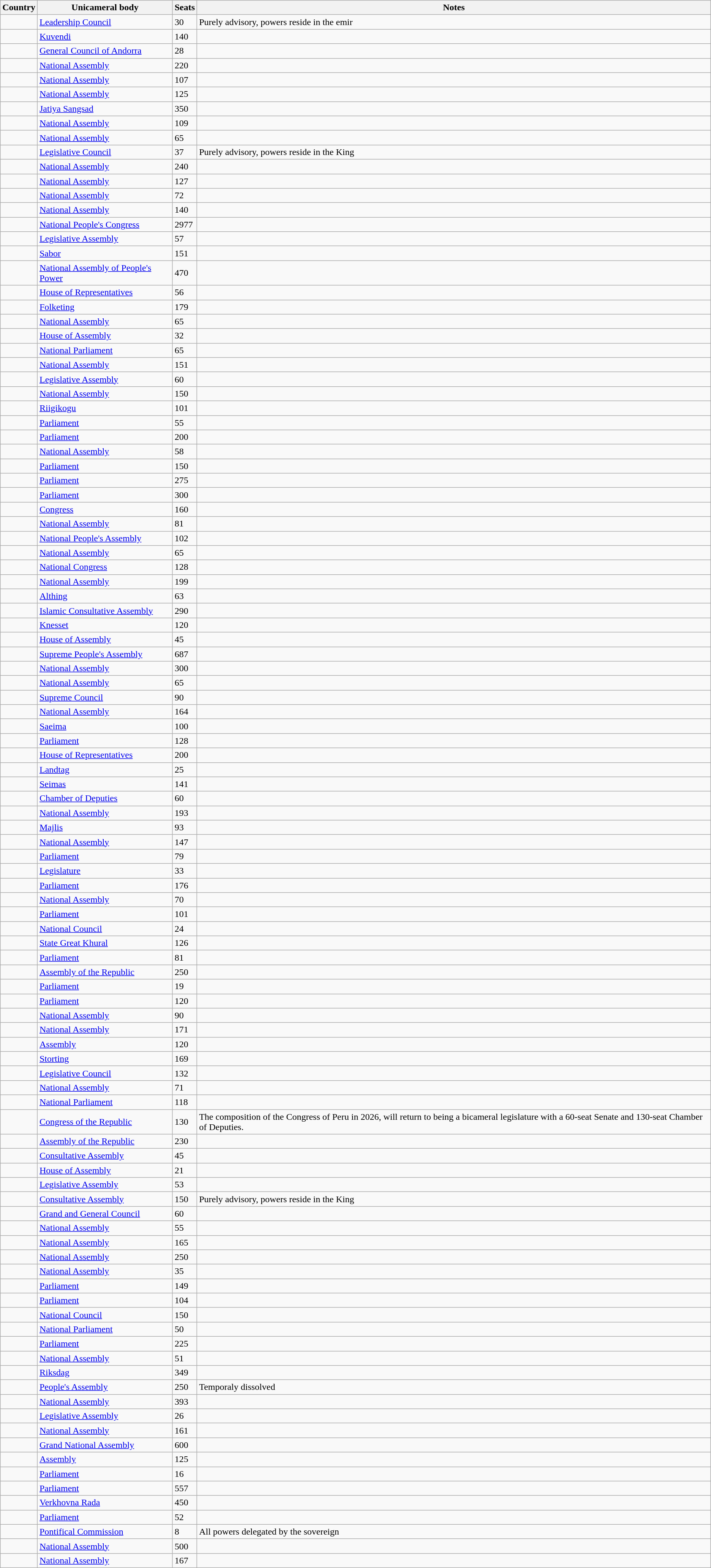<table class="wikitable sortable">
<tr>
<th>Country</th>
<th>Unicameral body</th>
<th>Seats</th>
<th>Notes</th>
</tr>
<tr>
<td></td>
<td><a href='#'>Leadership Council</a></td>
<td>30</td>
<td>Purely advisory, powers reside in the emir</td>
</tr>
<tr>
<td></td>
<td><a href='#'>Kuvendi</a></td>
<td>140</td>
<td></td>
</tr>
<tr>
<td></td>
<td><a href='#'>General Council of Andorra</a></td>
<td>28</td>
<td></td>
</tr>
<tr>
<td></td>
<td><a href='#'>National Assembly</a></td>
<td>220</td>
<td></td>
</tr>
<tr>
<td></td>
<td><a href='#'>National Assembly</a></td>
<td>107</td>
<td></td>
</tr>
<tr>
<td></td>
<td><a href='#'>National Assembly</a></td>
<td>125</td>
<td></td>
</tr>
<tr>
<td></td>
<td><a href='#'>Jatiya Sangsad</a></td>
<td>350</td>
<td></td>
</tr>
<tr>
<td></td>
<td><a href='#'>National Assembly</a></td>
<td>109</td>
<td></td>
</tr>
<tr>
<td></td>
<td><a href='#'>National Assembly</a></td>
<td>65</td>
<td></td>
</tr>
<tr>
<td></td>
<td><a href='#'>Legislative Council</a></td>
<td>37</td>
<td>Purely advisory, powers reside in the King</td>
</tr>
<tr>
<td></td>
<td><a href='#'>National Assembly</a></td>
<td>240</td>
<td></td>
</tr>
<tr>
<td></td>
<td><a href='#'>National Assembly</a></td>
<td>127</td>
<td></td>
</tr>
<tr>
<td></td>
<td><a href='#'>National Assembly</a></td>
<td>72</td>
<td></td>
</tr>
<tr>
<td></td>
<td><a href='#'>National Assembly</a></td>
<td>140</td>
<td></td>
</tr>
<tr>
<td></td>
<td><a href='#'>National People's Congress</a></td>
<td>2977</td>
<td></td>
</tr>
<tr>
<td></td>
<td><a href='#'>Legislative Assembly</a></td>
<td>57</td>
<td></td>
</tr>
<tr>
<td></td>
<td><a href='#'>Sabor</a></td>
<td>151</td>
<td></td>
</tr>
<tr>
<td></td>
<td><a href='#'>National Assembly of People's Power</a></td>
<td>470</td>
<td></td>
</tr>
<tr>
<td></td>
<td><a href='#'>House of Representatives</a></td>
<td>56</td>
<td></td>
</tr>
<tr>
<td></td>
<td><a href='#'>Folketing</a></td>
<td>179</td>
<td></td>
</tr>
<tr>
<td></td>
<td><a href='#'>National Assembly</a></td>
<td>65</td>
<td></td>
</tr>
<tr>
<td></td>
<td><a href='#'>House of Assembly</a></td>
<td>32</td>
<td></td>
</tr>
<tr>
<td></td>
<td><a href='#'>National Parliament</a></td>
<td>65</td>
<td></td>
</tr>
<tr>
<td></td>
<td><a href='#'>National Assembly</a></td>
<td>151</td>
<td></td>
</tr>
<tr>
<td></td>
<td><a href='#'>Legislative Assembly</a></td>
<td>60</td>
<td></td>
</tr>
<tr>
<td></td>
<td><a href='#'>National Assembly</a></td>
<td>150</td>
<td></td>
</tr>
<tr>
<td></td>
<td><a href='#'>Riigikogu</a></td>
<td>101</td>
<td></td>
</tr>
<tr>
<td></td>
<td><a href='#'>Parliament</a></td>
<td>55</td>
<td></td>
</tr>
<tr>
<td></td>
<td><a href='#'>Parliament</a></td>
<td>200</td>
<td></td>
</tr>
<tr>
<td></td>
<td><a href='#'>National Assembly</a></td>
<td>58</td>
<td></td>
</tr>
<tr>
<td></td>
<td><a href='#'>Parliament</a></td>
<td>150</td>
<td></td>
</tr>
<tr>
<td></td>
<td><a href='#'>Parliament</a></td>
<td>275</td>
<td></td>
</tr>
<tr>
<td></td>
<td><a href='#'>Parliament</a></td>
<td>300</td>
<td></td>
</tr>
<tr>
<td></td>
<td><a href='#'>Congress</a></td>
<td>160</td>
<td></td>
</tr>
<tr>
<td></td>
<td><a href='#'>National Assembly</a></td>
<td>81</td>
<td></td>
</tr>
<tr>
<td></td>
<td><a href='#'>National People's Assembly</a></td>
<td>102</td>
<td></td>
</tr>
<tr>
<td></td>
<td><a href='#'>National Assembly</a></td>
<td>65</td>
<td></td>
</tr>
<tr>
<td></td>
<td><a href='#'>National Congress</a></td>
<td>128</td>
<td></td>
</tr>
<tr>
<td></td>
<td><a href='#'>National Assembly</a></td>
<td>199</td>
<td></td>
</tr>
<tr>
<td></td>
<td><a href='#'>Althing</a></td>
<td>63</td>
<td></td>
</tr>
<tr>
<td></td>
<td><a href='#'>Islamic Consultative Assembly</a></td>
<td>290</td>
<td></td>
</tr>
<tr>
<td></td>
<td><a href='#'>Knesset</a></td>
<td>120</td>
<td></td>
</tr>
<tr>
<td></td>
<td><a href='#'>House of Assembly</a></td>
<td>45</td>
<td></td>
</tr>
<tr>
<td></td>
<td><a href='#'>Supreme People's Assembly</a></td>
<td>687</td>
<td></td>
</tr>
<tr>
<td></td>
<td><a href='#'>National Assembly</a></td>
<td>300</td>
<td></td>
</tr>
<tr>
<td></td>
<td><a href='#'>National Assembly</a></td>
<td>65</td>
<td></td>
</tr>
<tr>
<td></td>
<td><a href='#'>Supreme Council</a></td>
<td>90</td>
<td></td>
</tr>
<tr>
<td></td>
<td><a href='#'>National Assembly</a></td>
<td>164</td>
<td></td>
</tr>
<tr>
<td></td>
<td><a href='#'>Saeima</a></td>
<td>100</td>
<td></td>
</tr>
<tr>
<td></td>
<td><a href='#'>Parliament</a></td>
<td>128</td>
<td></td>
</tr>
<tr>
<td></td>
<td><a href='#'>House of Representatives</a></td>
<td>200</td>
<td></td>
</tr>
<tr>
<td></td>
<td><a href='#'>Landtag</a></td>
<td>25</td>
<td></td>
</tr>
<tr>
<td></td>
<td><a href='#'>Seimas</a></td>
<td>141</td>
<td></td>
</tr>
<tr>
<td></td>
<td><a href='#'>Chamber of Deputies</a></td>
<td>60</td>
<td></td>
</tr>
<tr>
<td></td>
<td><a href='#'>National Assembly</a></td>
<td>193</td>
<td></td>
</tr>
<tr>
<td></td>
<td><a href='#'>Majlis</a></td>
<td>93</td>
<td></td>
</tr>
<tr>
<td></td>
<td><a href='#'>National Assembly</a></td>
<td>147</td>
<td></td>
</tr>
<tr>
<td></td>
<td><a href='#'>Parliament</a></td>
<td>79</td>
<td></td>
</tr>
<tr>
<td></td>
<td><a href='#'>Legislature</a></td>
<td>33</td>
<td></td>
</tr>
<tr>
<td></td>
<td><a href='#'>Parliament</a></td>
<td>176</td>
<td></td>
</tr>
<tr>
<td></td>
<td><a href='#'>National Assembly</a></td>
<td>70</td>
<td></td>
</tr>
<tr>
<td></td>
<td><a href='#'>Parliament</a></td>
<td>101</td>
<td></td>
</tr>
<tr>
<td></td>
<td><a href='#'>National Council</a></td>
<td>24</td>
<td></td>
</tr>
<tr>
<td></td>
<td><a href='#'>State Great Khural</a></td>
<td>126</td>
<td></td>
</tr>
<tr>
<td></td>
<td><a href='#'>Parliament</a></td>
<td>81</td>
<td></td>
</tr>
<tr>
<td></td>
<td><a href='#'>Assembly of the Republic</a></td>
<td>250</td>
<td></td>
</tr>
<tr>
<td></td>
<td><a href='#'>Parliament</a></td>
<td>19</td>
<td></td>
</tr>
<tr>
<td></td>
<td><a href='#'>Parliament</a></td>
<td>120</td>
<td></td>
</tr>
<tr>
<td></td>
<td><a href='#'>National Assembly</a></td>
<td>90</td>
<td></td>
</tr>
<tr>
<td></td>
<td><a href='#'>National Assembly</a></td>
<td>171</td>
<td></td>
</tr>
<tr>
<td></td>
<td><a href='#'>Assembly</a></td>
<td>120</td>
<td></td>
</tr>
<tr>
<td></td>
<td><a href='#'>Storting</a></td>
<td>169</td>
<td></td>
</tr>
<tr>
<td></td>
<td><a href='#'>Legislative Council</a></td>
<td>132</td>
<td></td>
</tr>
<tr>
<td></td>
<td><a href='#'>National Assembly</a></td>
<td>71</td>
<td></td>
</tr>
<tr>
<td></td>
<td><a href='#'>National Parliament</a></td>
<td>118</td>
<td></td>
</tr>
<tr>
<td></td>
<td><a href='#'>Congress of the Republic</a></td>
<td>130</td>
<td>The composition of the Congress of Peru in 2026, will return to being a bicameral legislature with a 60-seat Senate and 130-seat Chamber of Deputies.</td>
</tr>
<tr>
<td></td>
<td><a href='#'>Assembly of the Republic</a></td>
<td>230</td>
<td></td>
</tr>
<tr>
<td></td>
<td><a href='#'>Consultative Assembly</a></td>
<td>45</td>
<td></td>
</tr>
<tr>
<td></td>
<td><a href='#'>House of Assembly</a></td>
<td>21</td>
<td></td>
</tr>
<tr>
<td></td>
<td><a href='#'>Legislative Assembly</a></td>
<td>53</td>
<td></td>
</tr>
<tr>
<td></td>
<td><a href='#'>Consultative Assembly</a></td>
<td>150</td>
<td>Purely advisory, powers reside in the King</td>
</tr>
<tr>
<td></td>
<td><a href='#'>Grand and General Council</a></td>
<td>60</td>
<td></td>
</tr>
<tr>
<td></td>
<td><a href='#'>National Assembly</a></td>
<td>55</td>
<td></td>
</tr>
<tr>
<td></td>
<td><a href='#'>National Assembly</a></td>
<td>165</td>
<td></td>
</tr>
<tr>
<td></td>
<td><a href='#'>National Assembly</a></td>
<td>250</td>
<td></td>
</tr>
<tr>
<td></td>
<td><a href='#'>National Assembly</a></td>
<td>35</td>
<td></td>
</tr>
<tr>
<td></td>
<td><a href='#'>Parliament</a></td>
<td>149</td>
<td></td>
</tr>
<tr>
<td></td>
<td><a href='#'>Parliament</a></td>
<td>104</td>
<td></td>
</tr>
<tr>
<td></td>
<td><a href='#'>National Council</a></td>
<td>150</td>
<td></td>
</tr>
<tr>
<td></td>
<td><a href='#'>National Parliament</a></td>
<td>50</td>
<td></td>
</tr>
<tr>
<td></td>
<td><a href='#'>Parliament</a></td>
<td>225</td>
<td></td>
</tr>
<tr>
<td></td>
<td><a href='#'>National Assembly</a></td>
<td>51</td>
<td></td>
</tr>
<tr>
<td></td>
<td><a href='#'>Riksdag</a></td>
<td>349</td>
<td></td>
</tr>
<tr>
<td></td>
<td><a href='#'>People's Assembly</a></td>
<td>250</td>
<td>Temporaly dissolved</td>
</tr>
<tr>
<td></td>
<td><a href='#'>National Assembly</a></td>
<td>393</td>
<td></td>
</tr>
<tr>
<td></td>
<td><a href='#'>Legislative Assembly</a></td>
<td>26</td>
<td></td>
</tr>
<tr>
<td></td>
<td><a href='#'>National Assembly</a></td>
<td>161</td>
<td></td>
</tr>
<tr>
<td></td>
<td><a href='#'>Grand National Assembly</a></td>
<td>600</td>
<td></td>
</tr>
<tr>
<td></td>
<td><a href='#'>Assembly</a></td>
<td>125</td>
<td></td>
</tr>
<tr>
<td></td>
<td><a href='#'>Parliament</a></td>
<td>16</td>
<td></td>
</tr>
<tr>
<td></td>
<td><a href='#'>Parliament</a></td>
<td>557</td>
<td></td>
</tr>
<tr>
<td></td>
<td><a href='#'>Verkhovna Rada</a></td>
<td>450</td>
<td></td>
</tr>
<tr>
<td></td>
<td><a href='#'>Parliament</a></td>
<td>52</td>
<td></td>
</tr>
<tr>
<td></td>
<td><a href='#'>Pontifical Commission</a></td>
<td>8</td>
<td>All powers delegated by the sovereign</td>
</tr>
<tr>
<td></td>
<td><a href='#'>National Assembly</a></td>
<td>500</td>
<td></td>
</tr>
<tr>
<td></td>
<td><a href='#'>National Assembly</a></td>
<td>167</td>
<td></td>
</tr>
</table>
